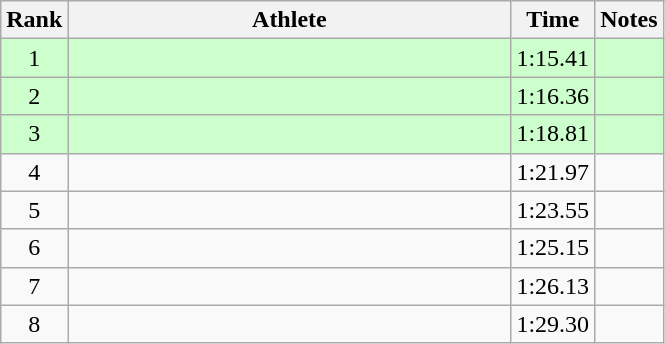<table class="wikitable" style="text-align:center">
<tr>
<th>Rank</th>
<th Style="width:18em">Athlete</th>
<th>Time</th>
<th>Notes</th>
</tr>
<tr style="background:#cfc">
<td>1</td>
<td style="text-align:left"></td>
<td>1:15.41</td>
<td></td>
</tr>
<tr style="background:#cfc">
<td>2</td>
<td style="text-align:left"></td>
<td>1:16.36</td>
<td></td>
</tr>
<tr style="background:#cfc">
<td>3</td>
<td style="text-align:left"></td>
<td>1:18.81</td>
<td></td>
</tr>
<tr>
<td>4</td>
<td style="text-align:left"></td>
<td>1:21.97</td>
<td></td>
</tr>
<tr>
<td>5</td>
<td style="text-align:left"></td>
<td>1:23.55</td>
<td></td>
</tr>
<tr>
<td>6</td>
<td style="text-align:left"></td>
<td>1:25.15</td>
<td></td>
</tr>
<tr>
<td>7</td>
<td style="text-align:left"></td>
<td>1:26.13</td>
<td></td>
</tr>
<tr>
<td>8</td>
<td style="text-align:left"></td>
<td>1:29.30</td>
<td></td>
</tr>
</table>
